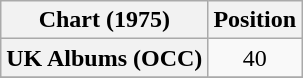<table class="wikitable plainrowheaders" style="text-align:center;">
<tr>
<th scope="col">Chart (1975)</th>
<th scope="col">Position</th>
</tr>
<tr>
<th scope="row">UK Albums (OCC)</th>
<td>40</td>
</tr>
<tr>
</tr>
</table>
